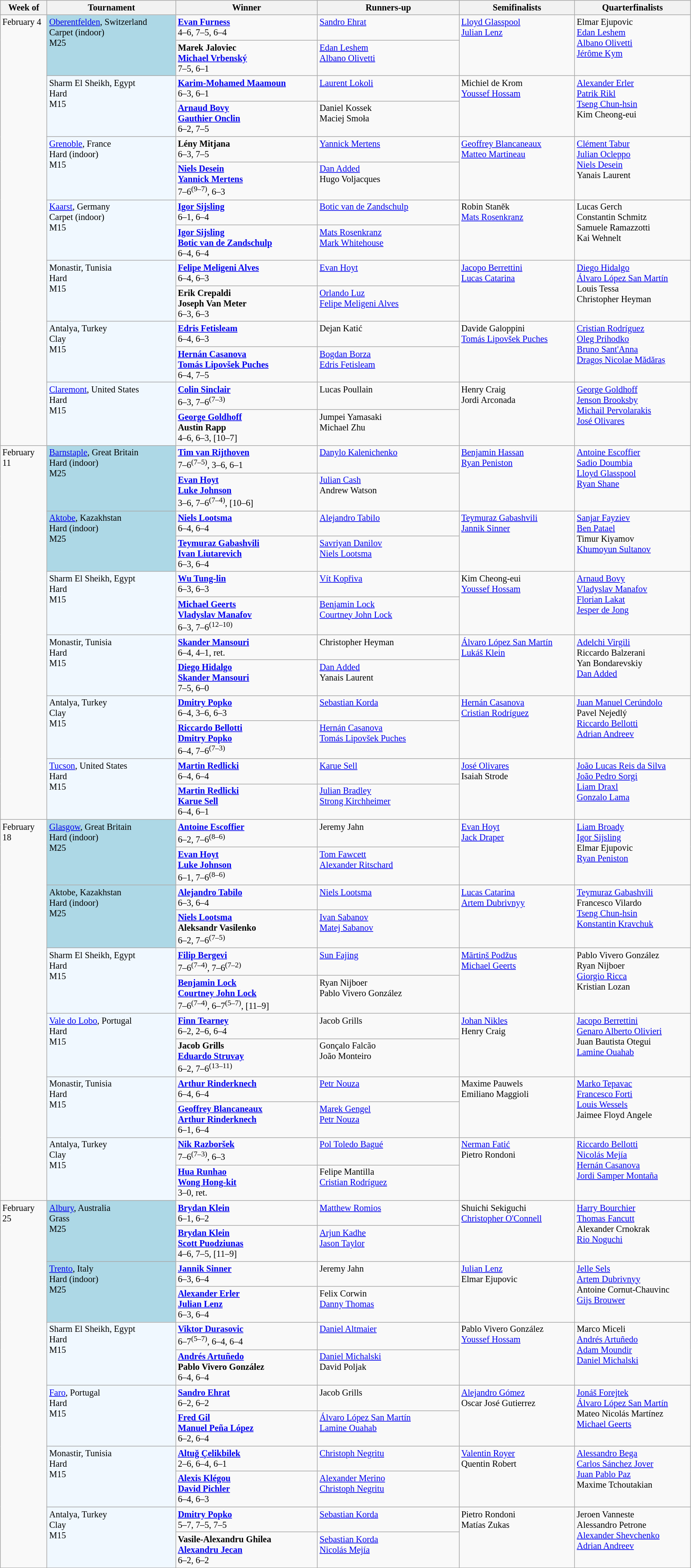<table class="wikitable" style="font-size:85%;">
<tr>
<th width="65">Week of</th>
<th style="width:190px;">Tournament</th>
<th style="width:210px;">Winner</th>
<th style="width:210px;">Runners-up</th>
<th style="width:170px;">Semifinalists</th>
<th style="width:170px;">Quarterfinalists</th>
</tr>
<tr valign=top>
<td rowspan=14>February 4</td>
<td rowspan="2" style="background:lightblue;"><a href='#'>Oberentfelden</a>, Switzerland <br> Carpet (indoor) <br> M25 <br> </td>
<td><strong> <a href='#'>Evan Furness</a></strong> <br> 4–6, 7–5, 6–4</td>
<td> <a href='#'>Sandro Ehrat</a></td>
<td rowspan=2> <a href='#'>Lloyd Glasspool</a> <br>  <a href='#'>Julian Lenz</a></td>
<td rowspan=2> Elmar Ejupovic <br>  <a href='#'>Edan Leshem</a> <br>  <a href='#'>Albano Olivetti</a> <br>  <a href='#'>Jérôme Kym</a></td>
</tr>
<tr valign=top>
<td><strong> Marek Jaloviec <br>  <a href='#'>Michael Vrbenský</a></strong> <br> 7–5, 6–1</td>
<td> <a href='#'>Edan Leshem</a> <br>  <a href='#'>Albano Olivetti</a></td>
</tr>
<tr valign=top>
<td rowspan="2" style="background:#f0f8ff;">Sharm El Sheikh, Egypt <br> Hard <br> M15 <br> </td>
<td><strong> <a href='#'>Karim-Mohamed Maamoun</a></strong> <br> 6–3, 6–1</td>
<td> <a href='#'>Laurent Lokoli</a></td>
<td rowspan=2> Michiel de Krom <br>  <a href='#'>Youssef Hossam</a></td>
<td rowspan=2> <a href='#'>Alexander Erler</a> <br>  <a href='#'>Patrik Rikl</a> <br>  <a href='#'>Tseng Chun-hsin</a> <br>  Kim Cheong-eui</td>
</tr>
<tr valign=top>
<td><strong> <a href='#'>Arnaud Bovy</a> <br>  <a href='#'>Gauthier Onclin</a></strong> <br> 6–2, 7–5</td>
<td> Daniel Kossek <br>  Maciej Smoła</td>
</tr>
<tr valign=top>
<td rowspan="2" style="background:#f0f8ff;"><a href='#'>Grenoble</a>, France <br> Hard (indoor) <br> M15 <br> </td>
<td><strong> Lény Mitjana</strong> <br> 6–3, 7–5</td>
<td> <a href='#'>Yannick Mertens</a></td>
<td rowspan=2> <a href='#'>Geoffrey Blancaneaux</a> <br>  <a href='#'>Matteo Martineau</a></td>
<td rowspan=2> <a href='#'>Clément Tabur</a> <br>  <a href='#'>Julian Ocleppo</a> <br>  <a href='#'>Niels Desein</a> <br>  Yanais Laurent</td>
</tr>
<tr valign=top>
<td> <strong><a href='#'>Niels Desein</a></strong><br> <strong><a href='#'>Yannick Mertens</a></strong><br>7–6<sup>(9–7)</sup>, 6–3</td>
<td> <a href='#'>Dan Added</a><br> Hugo Voljacques</td>
</tr>
<tr valign=top>
<td rowspan="2" style="background:#f0f8ff;"><a href='#'>Kaarst</a>, Germany <br> Carpet (indoor) <br> M15 <br> </td>
<td><strong> <a href='#'>Igor Sijsling</a></strong> <br> 6–1, 6–4</td>
<td> <a href='#'>Botic van de Zandschulp</a></td>
<td rowspan=2> Robin Staněk <br>  <a href='#'>Mats Rosenkranz</a></td>
<td rowspan=2> Lucas Gerch <br>  Constantin Schmitz <br>  Samuele Ramazzotti <br>  Kai Wehnelt</td>
</tr>
<tr valign=top>
<td><strong> <a href='#'>Igor Sijsling</a> <br>  <a href='#'>Botic van de Zandschulp</a></strong> <br> 6–4, 6–4</td>
<td> <a href='#'>Mats Rosenkranz</a> <br>  <a href='#'>Mark Whitehouse</a></td>
</tr>
<tr valign=top>
<td rowspan="2" style="background:#f0f8ff;">Monastir, Tunisia <br> Hard <br> M15 <br> </td>
<td><strong> <a href='#'>Felipe Meligeni Alves</a></strong> <br> 6–4, 6–3</td>
<td> <a href='#'>Evan Hoyt</a></td>
<td rowspan=2> <a href='#'>Jacopo Berrettini</a> <br>  <a href='#'>Lucas Catarina</a></td>
<td rowspan=2> <a href='#'>Diego Hidalgo</a> <br>  <a href='#'>Álvaro López San Martín</a> <br>  Louis Tessa <br>  Christopher Heyman</td>
</tr>
<tr valign=top>
<td><strong> Erik Crepaldi <br>  Joseph Van Meter</strong> <br> 6–3, 6–3</td>
<td> <a href='#'>Orlando Luz</a> <br>  <a href='#'>Felipe Meligeni Alves</a></td>
</tr>
<tr valign=top>
<td rowspan="2" style="background:#f0f8ff;">Antalya, Turkey <br> Clay <br> M15 <br> </td>
<td><strong> <a href='#'>Edris Fetisleam</a></strong> <br> 6–4, 6–3</td>
<td> Dejan Katić</td>
<td rowspan=2> Davide Galoppini <br>  <a href='#'>Tomás Lipovšek Puches</a></td>
<td rowspan=2> <a href='#'>Cristian Rodríguez</a> <br>  <a href='#'>Oleg Prihodko</a> <br>  <a href='#'>Bruno Sant'Anna</a> <br>  <a href='#'>Dragoș Nicolae Mădăraș</a></td>
</tr>
<tr valign=top>
<td><strong> <a href='#'>Hernán Casanova</a> <br>  <a href='#'>Tomás Lipovšek Puches</a></strong> <br> 6–4, 7–5</td>
<td> <a href='#'>Bogdan Borza</a> <br>  <a href='#'>Edris Fetisleam</a></td>
</tr>
<tr valign=top>
<td rowspan="2" style="background:#f0f8ff;"><a href='#'>Claremont</a>, United States <br> Hard <br> M15 <br> </td>
<td><strong> <a href='#'>Colin Sinclair</a></strong> <br> 6–3, 7–6<sup>(7–3)</sup></td>
<td> Lucas Poullain</td>
<td rowspan=2> Henry Craig <br>  Jordi Arconada</td>
<td rowspan=2> <a href='#'>George Goldhoff</a> <br>  <a href='#'>Jenson Brooksby</a> <br>  <a href='#'>Michail Pervolarakis</a> <br>  <a href='#'>José Olivares</a></td>
</tr>
<tr valign=top>
<td><strong> <a href='#'>George Goldhoff</a> <br>  Austin Rapp</strong> <br> 4–6, 6–3, [10–7]</td>
<td> Jumpei Yamasaki <br>  Michael Zhu</td>
</tr>
<tr valign=top>
<td rowspan=12>February 11</td>
<td rowspan="2" style="background:lightblue;"><a href='#'>Barnstaple</a>, Great Britain <br> Hard (indoor) <br> M25 <br> </td>
<td><strong> <a href='#'>Tim van Rijthoven</a></strong> <br> 7–6<sup>(7–5)</sup>, 3–6, 6–1</td>
<td> <a href='#'>Danylo Kalenichenko</a></td>
<td rowspan=2> <a href='#'>Benjamin Hassan</a> <br>  <a href='#'>Ryan Peniston</a></td>
<td rowspan=2> <a href='#'>Antoine Escoffier</a> <br>  <a href='#'>Sadio Doumbia</a> <br>  <a href='#'>Lloyd Glasspool</a> <br>  <a href='#'>Ryan Shane</a></td>
</tr>
<tr valign=top>
<td><strong> <a href='#'>Evan Hoyt</a> <br>  <a href='#'>Luke Johnson</a></strong> <br> 3–6, 7–6<sup>(7–4)</sup>, [10–6]</td>
<td> <a href='#'>Julian Cash</a> <br>  Andrew Watson</td>
</tr>
<tr valign=top>
<td rowspan="2" style="background:lightblue;"><a href='#'>Aktobe</a>, Kazakhstan <br> Hard (indoor) <br> M25 <br> </td>
<td><strong> <a href='#'>Niels Lootsma</a></strong> <br> 6–4, 6–4</td>
<td> <a href='#'>Alejandro Tabilo</a></td>
<td rowspan=2> <a href='#'>Teymuraz Gabashvili</a> <br>  <a href='#'>Jannik Sinner</a></td>
<td rowspan=2> <a href='#'>Sanjar Fayziev</a> <br>  <a href='#'>Ben Patael</a> <br>  Timur Kiyamov <br>  <a href='#'>Khumoyun Sultanov</a></td>
</tr>
<tr valign=top>
<td><strong> <a href='#'>Teymuraz Gabashvili</a> <br>  <a href='#'>Ivan Liutarevich</a></strong> <br> 6–3, 6–4</td>
<td> <a href='#'>Savriyan Danilov</a> <br>  <a href='#'>Niels Lootsma</a></td>
</tr>
<tr valign=top>
<td rowspan="2" style="background:#f0f8ff;">Sharm El Sheikh, Egypt <br> Hard <br> M15 <br> </td>
<td><strong> <a href='#'>Wu Tung-lin</a></strong> <br> 6–3, 6–3</td>
<td> <a href='#'>Vít Kopřiva</a></td>
<td rowspan=2> Kim Cheong-eui <br>  <a href='#'>Youssef Hossam</a></td>
<td rowspan=2> <a href='#'>Arnaud Bovy</a> <br>  <a href='#'>Vladyslav Manafov</a> <br>  <a href='#'>Florian Lakat</a> <br>  <a href='#'>Jesper de Jong</a></td>
</tr>
<tr valign=top>
<td><strong> <a href='#'>Michael Geerts</a> <br>  <a href='#'>Vladyslav Manafov</a></strong> <br> 6–3, 7–6<sup>(12–10)</sup></td>
<td> <a href='#'>Benjamin Lock</a> <br>  <a href='#'>Courtney John Lock</a></td>
</tr>
<tr valign=top>
<td rowspan="2" style="background:#f0f8ff;">Monastir, Tunisia <br> Hard <br> M15 <br> </td>
<td><strong> <a href='#'>Skander Mansouri</a></strong> <br> 6–4, 4–1, ret.</td>
<td> Christopher Heyman</td>
<td rowspan=2> <a href='#'>Álvaro López San Martín</a> <br>  <a href='#'>Lukáš Klein</a></td>
<td rowspan=2> <a href='#'>Adelchi Virgili</a> <br>  Riccardo Balzerani <br>  Yan Bondarevskiy <br>  <a href='#'>Dan Added</a></td>
</tr>
<tr valign=top>
<td><strong> <a href='#'>Diego Hidalgo</a> <br>  <a href='#'>Skander Mansouri</a></strong> <br> 7–5, 6–0</td>
<td> <a href='#'>Dan Added</a> <br>  Yanais Laurent</td>
</tr>
<tr valign=top>
<td rowspan="2" style="background:#f0f8ff;">Antalya, Turkey <br> Clay <br> M15 <br> </td>
<td><strong> <a href='#'>Dmitry Popko</a></strong> <br> 6–4, 3–6, 6–3</td>
<td> <a href='#'>Sebastian Korda</a></td>
<td rowspan=2> <a href='#'>Hernán Casanova</a> <br>  <a href='#'>Cristian Rodríguez</a></td>
<td rowspan=2> <a href='#'>Juan Manuel Cerúndolo</a> <br>  Pavel Nejedlý <br>  <a href='#'>Riccardo Bellotti</a> <br>  <a href='#'>Adrian Andreev</a></td>
</tr>
<tr valign=top>
<td><strong> <a href='#'>Riccardo Bellotti</a> <br>  <a href='#'>Dmitry Popko</a></strong> <br> 6–4, 7–6<sup>(7–3)</sup></td>
<td> <a href='#'>Hernán Casanova</a> <br>  <a href='#'>Tomás Lipovšek Puches</a></td>
</tr>
<tr valign=top>
<td rowspan="2" style="background:#f0f8ff;"><a href='#'>Tucson</a>, United States <br> Hard <br> M15 <br> </td>
<td><strong> <a href='#'>Martin Redlicki</a></strong> <br> 6–4, 6–4</td>
<td> <a href='#'>Karue Sell</a></td>
<td rowspan=2> <a href='#'>José Olivares</a> <br>  Isaiah Strode</td>
<td rowspan=2> <a href='#'>João Lucas Reis da Silva</a> <br>  <a href='#'>João Pedro Sorgi</a> <br>  <a href='#'>Liam Draxl</a> <br>  <a href='#'>Gonzalo Lama</a></td>
</tr>
<tr valign=top>
<td><strong> <a href='#'>Martin Redlicki</a> <br>  <a href='#'>Karue Sell</a></strong> <br> 6–4, 6–1</td>
<td> <a href='#'>Julian Bradley</a> <br>  <a href='#'>Strong Kirchheimer</a></td>
</tr>
<tr valign=top>
<td rowspan=12>February 18</td>
<td rowspan="2" style="background:lightblue;"><a href='#'>Glasgow</a>, Great Britain <br> Hard (indoor) <br> M25 <br> </td>
<td><strong> <a href='#'>Antoine Escoffier</a></strong> <br> 6–2, 7–6<sup>(8–6)</sup></td>
<td> Jeremy Jahn</td>
<td rowspan=2> <a href='#'>Evan Hoyt</a> <br>  <a href='#'>Jack Draper</a></td>
<td rowspan=2> <a href='#'>Liam Broady</a> <br>  <a href='#'>Igor Sijsling</a> <br>  Elmar Ejupovic <br>  <a href='#'>Ryan Peniston</a></td>
</tr>
<tr valign=top>
<td><strong> <a href='#'>Evan Hoyt</a> <br>  <a href='#'>Luke Johnson</a></strong> <br> 6–1, 7–6<sup>(8–6)</sup></td>
<td> <a href='#'>Tom Fawcett</a> <br>  <a href='#'>Alexander Ritschard</a></td>
</tr>
<tr valign=top>
<td rowspan="2" style="background:lightblue;">Aktobe, Kazakhstan <br> Hard (indoor) <br> M25 <br> </td>
<td><strong> <a href='#'>Alejandro Tabilo</a></strong> <br> 6–3, 6–4</td>
<td> <a href='#'>Niels Lootsma</a></td>
<td rowspan=2> <a href='#'>Lucas Catarina</a> <br>  <a href='#'>Artem Dubrivnyy</a></td>
<td rowspan=2> <a href='#'>Teymuraz Gabashvili</a> <br>  Francesco Vilardo <br>  <a href='#'>Tseng Chun-hsin</a> <br>  <a href='#'>Konstantin Kravchuk</a></td>
</tr>
<tr valign=top>
<td><strong> <a href='#'>Niels Lootsma</a> <br>  Aleksandr Vasilenko</strong> <br> 6–2, 7–6<sup>(7–5)</sup></td>
<td> <a href='#'>Ivan Sabanov</a> <br>  <a href='#'>Matej Sabanov</a></td>
</tr>
<tr valign=top>
<td rowspan="2" style="background:#f0f8ff;">Sharm El Sheikh, Egypt <br> Hard <br> M15 <br> </td>
<td><strong> <a href='#'>Filip Bergevi</a></strong> <br> 7–6<sup>(7–4)</sup>, 7–6<sup>(7–2)</sup></td>
<td> <a href='#'>Sun Fajing</a></td>
<td rowspan=2> <a href='#'>Mārtiņš Podžus</a> <br>  <a href='#'>Michael Geerts</a></td>
<td rowspan=2> Pablo Vivero González <br>  Ryan Nijboer <br>  <a href='#'>Giorgio Ricca</a> <br>  Kristian Lozan</td>
</tr>
<tr valign=top>
<td><strong> <a href='#'>Benjamin Lock</a> <br>  <a href='#'>Courtney John Lock</a></strong> <br> 7–6<sup>(7–4)</sup>, 6–7<sup>(5–7)</sup>, [11–9]</td>
<td> Ryan Nijboer <br>  Pablo Vivero González</td>
</tr>
<tr valign=top>
<td rowspan="2" style="background:#f0f8ff;"><a href='#'>Vale do Lobo</a>, Portugal <br> Hard <br> M15 <br> </td>
<td><strong> <a href='#'>Finn Tearney</a></strong> <br> 6–2, 2–6, 6–4</td>
<td> Jacob Grills</td>
<td rowspan=2> <a href='#'>Johan Nikles</a> <br>  Henry Craig</td>
<td rowspan=2> <a href='#'>Jacopo Berrettini</a> <br>  <a href='#'>Genaro Alberto Olivieri</a> <br>  Juan Bautista Otegui <br>  <a href='#'>Lamine Ouahab</a></td>
</tr>
<tr valign=top>
<td><strong> Jacob Grills <br>  <a href='#'>Eduardo Struvay</a></strong> <br> 6–2, 7–6<sup>(13–11)</sup></td>
<td> Gonçalo Falcão <br>  João Monteiro</td>
</tr>
<tr valign=top>
<td rowspan="2" style="background:#f0f8ff;">Monastir, Tunisia <br> Hard <br> M15 <br> </td>
<td><strong> <a href='#'>Arthur Rinderknech</a></strong> <br> 6–4, 6–4</td>
<td> <a href='#'>Petr Nouza</a></td>
<td rowspan=2> Maxime Pauwels <br>  Emiliano Maggioli</td>
<td rowspan=2> <a href='#'>Marko Tepavac</a> <br>  <a href='#'>Francesco Forti</a> <br>  <a href='#'>Louis Wessels</a> <br>  Jaimee Floyd Angele</td>
</tr>
<tr valign=top>
<td><strong> <a href='#'>Geoffrey Blancaneaux</a> <br>  <a href='#'>Arthur Rinderknech</a></strong> <br> 6–1, 6–4</td>
<td> <a href='#'>Marek Gengel</a> <br>  <a href='#'>Petr Nouza</a></td>
</tr>
<tr valign=top>
<td rowspan="2" style="background:#f0f8ff;">Antalya, Turkey <br> Clay <br> M15 <br> </td>
<td><strong> <a href='#'>Nik Razboršek</a></strong> <br> 7–6<sup>(7–3)</sup>, 6–3</td>
<td> <a href='#'>Pol Toledo Bagué</a></td>
<td rowspan=2> <a href='#'>Nerman Fatić</a> <br>  Pietro Rondoni</td>
<td rowspan=2> <a href='#'>Riccardo Bellotti</a> <br>  <a href='#'>Nicolás Mejía</a> <br>  <a href='#'>Hernán Casanova</a> <br>  <a href='#'>Jordi Samper Montaña</a></td>
</tr>
<tr valign=top>
<td><strong> <a href='#'>Hua Runhao</a> <br>  <a href='#'>Wong Hong-kit</a></strong> <br> 3–0, ret.</td>
<td> Felipe Mantilla <br>  <a href='#'>Cristian Rodríguez</a></td>
</tr>
<tr valign=top>
<td rowspan=12>February 25</td>
<td rowspan="2" style="background:lightblue;"><a href='#'>Albury</a>, Australia <br> Grass <br> M25 <br> </td>
<td><strong> <a href='#'>Brydan Klein</a></strong> <br> 6–1, 6–2</td>
<td> <a href='#'>Matthew Romios</a></td>
<td rowspan=2> Shuichi Sekiguchi <br>  <a href='#'>Christopher O'Connell</a></td>
<td rowspan=2> <a href='#'>Harry Bourchier</a> <br>  <a href='#'>Thomas Fancutt</a> <br>  Alexander Crnokrak <br>  <a href='#'>Rio Noguchi</a></td>
</tr>
<tr valign=top>
<td><strong> <a href='#'>Brydan Klein</a> <br>  <a href='#'>Scott Puodziunas</a></strong> <br> 4–6, 7–5, [11–9]</td>
<td> <a href='#'>Arjun Kadhe</a> <br>  <a href='#'>Jason Taylor</a></td>
</tr>
<tr valign=top>
<td rowspan="2" style="background:lightblue;"><a href='#'>Trento</a>, Italy <br> Hard (indoor) <br> M25 <br> </td>
<td><strong> <a href='#'>Jannik Sinner</a></strong> <br> 6–3, 6–4</td>
<td> Jeremy Jahn</td>
<td rowspan=2> <a href='#'>Julian Lenz</a> <br>  Elmar Ejupovic</td>
<td rowspan=2> <a href='#'>Jelle Sels</a> <br>  <a href='#'>Artem Dubrivnyy</a> <br>  Antoine Cornut-Chauvinc <br>  <a href='#'>Gijs Brouwer</a></td>
</tr>
<tr valign=top>
<td><strong> <a href='#'>Alexander Erler</a> <br>  <a href='#'>Julian Lenz</a></strong> <br> 6–3, 6–4</td>
<td> Felix Corwin <br>  <a href='#'>Danny Thomas</a></td>
</tr>
<tr valign=top>
<td rowspan="2" style="background:#f0f8ff;">Sharm El Sheikh, Egypt <br> Hard <br> M15 <br> </td>
<td><strong> <a href='#'>Viktor Durasovic</a></strong> <br> 6–7<sup>(5–7)</sup>, 6–4, 6–4</td>
<td> <a href='#'>Daniel Altmaier</a></td>
<td rowspan=2> Pablo Vivero González <br>  <a href='#'>Youssef Hossam</a></td>
<td rowspan=2> Marco Miceli <br>  <a href='#'>Andrés Artuñedo</a> <br>  <a href='#'>Adam Moundir</a> <br>  <a href='#'>Daniel Michalski</a></td>
</tr>
<tr valign=top>
<td><strong> <a href='#'>Andrés Artuñedo</a> <br>  Pablo Vivero González</strong> <br> 6–4, 6–4</td>
<td> <a href='#'>Daniel Michalski</a> <br>  David Poljak</td>
</tr>
<tr valign=top>
<td rowspan="2" style="background:#f0f8ff;"><a href='#'>Faro</a>, Portugal <br> Hard <br> M15 <br> </td>
<td><strong> <a href='#'>Sandro Ehrat</a></strong> <br> 6–2, 6–2</td>
<td> Jacob Grills</td>
<td rowspan=2> <a href='#'>Alejandro Gómez</a> <br>  Oscar José Gutierrez</td>
<td rowspan=2> <a href='#'>Jonáš Forejtek</a> <br>  <a href='#'>Álvaro López San Martín</a> <br>  Mateo Nicolás Martínez <br>  <a href='#'>Michael Geerts</a></td>
</tr>
<tr valign=top>
<td><strong> <a href='#'>Fred Gil</a> <br>  <a href='#'>Manuel Peña López</a></strong> <br> 6–2, 6–4</td>
<td> <a href='#'>Álvaro López San Martín</a> <br>  <a href='#'>Lamine Ouahab</a></td>
</tr>
<tr valign=top>
<td rowspan="2" style="background:#f0f8ff;">Monastir, Tunisia <br> Hard <br> M15 <br> </td>
<td><strong> <a href='#'>Altuğ Çelikbilek</a></strong> <br> 2–6, 6–4, 6–1</td>
<td> <a href='#'>Christoph Negritu</a></td>
<td rowspan=2> <a href='#'>Valentin Royer</a> <br>  Quentin Robert</td>
<td rowspan=2> <a href='#'>Alessandro Bega</a> <br>  <a href='#'>Carlos Sánchez Jover</a> <br>  <a href='#'>Juan Pablo Paz</a> <br>  Maxime Tchoutakian</td>
</tr>
<tr valign=top>
<td><strong> <a href='#'>Alexis Klégou</a> <br>  <a href='#'>David Pichler</a></strong> <br> 6–4, 6–3</td>
<td> <a href='#'>Alexander Merino</a> <br>  <a href='#'>Christoph Negritu</a></td>
</tr>
<tr valign=top>
<td rowspan="2" style="background:#f0f8ff;">Antalya, Turkey <br> Clay <br> M15 <br> </td>
<td><strong> <a href='#'>Dmitry Popko</a></strong> <br> 5–7, 7–5, 7–5</td>
<td> <a href='#'>Sebastian Korda</a></td>
<td rowspan=2> Pietro Rondoni <br>  Matías Zukas</td>
<td rowspan=2> Jeroen Vanneste <br>  Alessandro Petrone <br>  <a href='#'>Alexander Shevchenko</a> <br>  <a href='#'>Adrian Andreev</a></td>
</tr>
<tr valign=top>
<td><strong> Vasile-Alexandru Ghilea <br>  <a href='#'>Alexandru Jecan</a></strong> <br> 6–2, 6–2</td>
<td> <a href='#'>Sebastian Korda</a> <br>  <a href='#'>Nicolás Mejía</a></td>
</tr>
<tr valign=top>
</tr>
</table>
